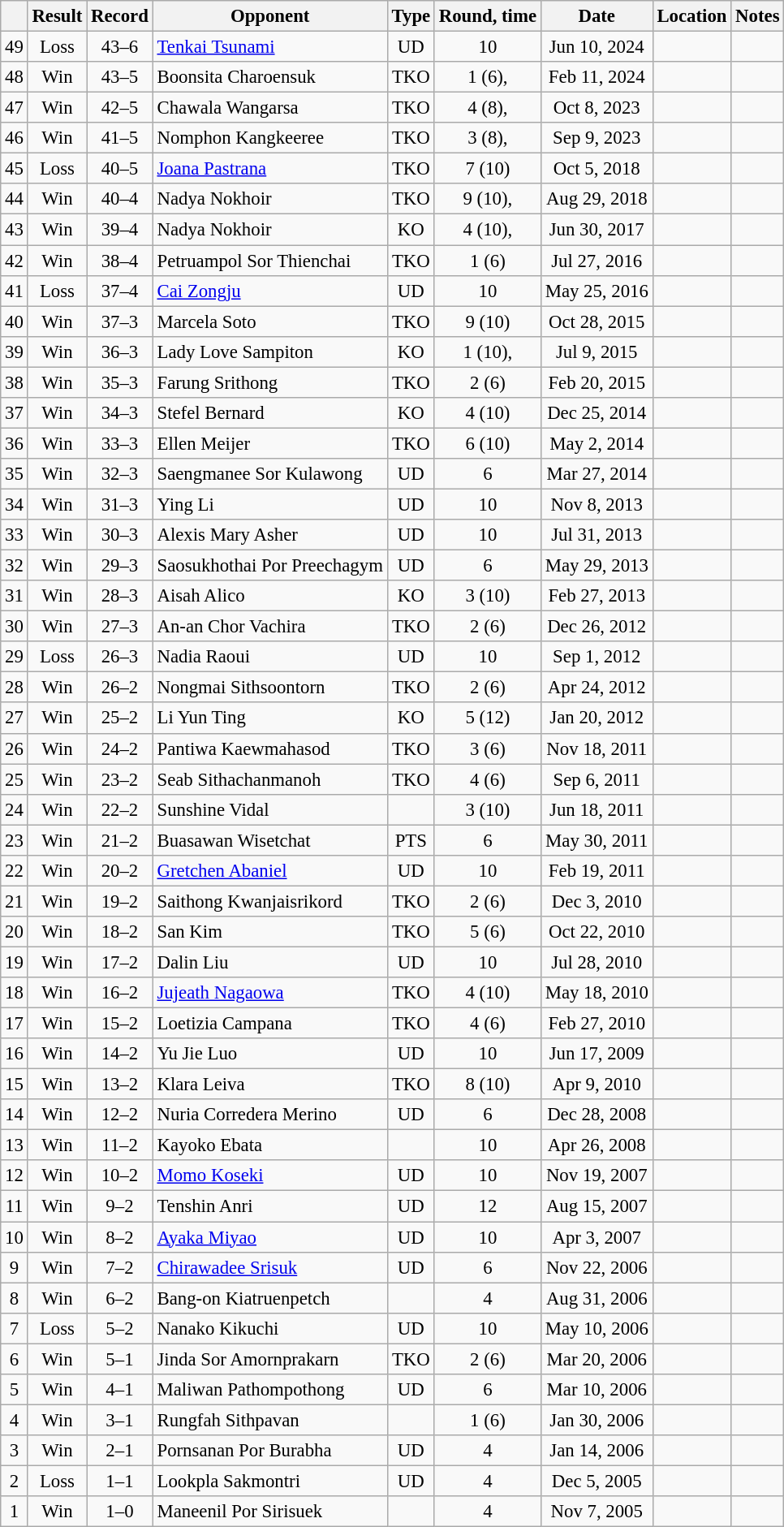<table class="wikitable" style="text-align:center; font-size:95%">
<tr>
<th></th>
<th>Result</th>
<th>Record</th>
<th>Opponent</th>
<th>Type</th>
<th>Round, time</th>
<th>Date</th>
<th>Location</th>
<th>Notes</th>
</tr>
<tr>
<td>49</td>
<td>Loss</td>
<td>43–6</td>
<td style="text-align:left;"><a href='#'>Tenkai Tsunami</a></td>
<td>UD</td>
<td>10</td>
<td>Jun 10, 2024</td>
<td style="text-align:left;"></td>
<td align=left></td>
</tr>
<tr>
<td>48</td>
<td>Win</td>
<td>43–5</td>
<td style="text-align:left;">Boonsita Charoensuk</td>
<td>TKO</td>
<td>1 (6), </td>
<td>Feb 11, 2024</td>
<td style="text-align:left;"></td>
<td></td>
</tr>
<tr>
<td>47</td>
<td>Win</td>
<td>42–5</td>
<td style="text-align:left;">Chawala Wangarsa</td>
<td>TKO</td>
<td>4 (8), </td>
<td>Oct 8, 2023</td>
<td style="text-align:left;"></td>
<td></td>
</tr>
<tr>
<td>46</td>
<td>Win</td>
<td>41–5</td>
<td style="text-align:left;">Nomphon Kangkeeree</td>
<td>TKO</td>
<td>3 (8), </td>
<td>Sep 9, 2023</td>
<td style="text-align:left;"></td>
<td></td>
</tr>
<tr>
<td>45</td>
<td>Loss</td>
<td>40–5</td>
<td style="text-align:left;"><a href='#'>Joana Pastrana</a></td>
<td>TKO</td>
<td>7 (10)</td>
<td>Oct 5, 2018</td>
<td style="text-align:left;"></td>
<td style="text-align:left;"></td>
</tr>
<tr>
<td>44</td>
<td>Win</td>
<td>40–4</td>
<td style="text-align:left;">Nadya Nokhoir</td>
<td>TKO</td>
<td>9 (10), </td>
<td>Aug 29, 2018</td>
<td style="text-align:left;"></td>
<td style="text-align:left;"></td>
</tr>
<tr>
<td>43</td>
<td>Win</td>
<td>39–4</td>
<td style="text-align:left;">Nadya Nokhoir</td>
<td>KO</td>
<td>4 (10), </td>
<td>Jun 30, 2017</td>
<td style="text-align:left;"></td>
<td style="text-align:left;"></td>
</tr>
<tr>
<td>42</td>
<td>Win</td>
<td>38–4</td>
<td style="text-align:left;">Petruampol Sor Thienchai</td>
<td>TKO</td>
<td>1 (6)</td>
<td>Jul 27, 2016</td>
<td style="text-align:left;"></td>
<td></td>
</tr>
<tr>
<td>41</td>
<td>Loss</td>
<td>37–4</td>
<td style="text-align:left;"><a href='#'>Cai Zongju</a></td>
<td>UD</td>
<td>10</td>
<td>May 25, 2016</td>
<td style="text-align:left;"></td>
<td></td>
</tr>
<tr>
<td>40</td>
<td>Win</td>
<td>37–3</td>
<td style="text-align:left;">Marcela Soto</td>
<td>TKO</td>
<td>9 (10)</td>
<td>Oct 28, 2015</td>
<td style="text-align:left;"></td>
<td style="text-align:left;"></td>
</tr>
<tr>
<td>39</td>
<td>Win</td>
<td>36–3</td>
<td style="text-align:left">Lady Love Sampiton</td>
<td>KO</td>
<td>1 (10), </td>
<td>Jul 9, 2015</td>
<td style="text-align:left"></td>
<td style="text-align:left"></td>
</tr>
<tr>
<td>38</td>
<td>Win</td>
<td>35–3</td>
<td style="text-align:left;">Farung Srithong</td>
<td>TKO</td>
<td>2 (6)</td>
<td>Feb 20, 2015</td>
<td style="text-align:left;"></td>
<td></td>
</tr>
<tr>
<td>37</td>
<td>Win</td>
<td>34–3</td>
<td style="text-align:left;">Stefel Bernard</td>
<td>KO</td>
<td>4 (10)</td>
<td>Dec 25, 2014</td>
<td style="text-align:left;"></td>
<td></td>
</tr>
<tr>
<td>36</td>
<td>Win</td>
<td>33–3</td>
<td style="text-align:left;">Ellen Meijer</td>
<td>TKO</td>
<td>6 (10)</td>
<td>May 2, 2014</td>
<td style="text-align:left;"></td>
<td style="text-align:left;"></td>
</tr>
<tr>
<td>35</td>
<td>Win</td>
<td>32–3</td>
<td style="text-align:left;">Saengmanee Sor Kulawong</td>
<td>UD</td>
<td>6</td>
<td>Mar 27, 2014</td>
<td style="text-align:left;"></td>
<td></td>
</tr>
<tr>
<td>34</td>
<td>Win</td>
<td>31–3</td>
<td style="text-align:left;">Ying Li</td>
<td>UD</td>
<td>10</td>
<td>Nov 8, 2013</td>
<td style="text-align:left;"></td>
<td style="text-align:left;"></td>
</tr>
<tr>
<td>33</td>
<td>Win</td>
<td>30–3</td>
<td style="text-align:left;">Alexis Mary Asher</td>
<td>UD</td>
<td>10</td>
<td>Jul 31, 2013</td>
<td style="text-align:left;"></td>
<td style="text-align:left;"></td>
</tr>
<tr>
<td>32</td>
<td>Win</td>
<td>29–3</td>
<td style="text-align:left;">Saosukhothai Por Preechagym</td>
<td>UD</td>
<td>6</td>
<td>May 29, 2013</td>
<td style="text-align:left;"></td>
<td></td>
</tr>
<tr>
<td>31</td>
<td>Win</td>
<td>28–3</td>
<td style="text-align:left;">Aisah Alico</td>
<td>KO</td>
<td>3 (10)</td>
<td>Feb 27, 2013</td>
<td style="text-align:left;"></td>
<td style="text-align:left;"></td>
</tr>
<tr>
<td>30</td>
<td>Win</td>
<td>27–3</td>
<td style="text-align:left;">An-an Chor Vachira</td>
<td>TKO</td>
<td>2 (6)</td>
<td>Dec 26, 2012</td>
<td style="text-align:left;"></td>
<td></td>
</tr>
<tr>
<td>29</td>
<td>Loss</td>
<td>26–3</td>
<td style="text-align:left;">Nadia Raoui</td>
<td>UD</td>
<td>10</td>
<td>Sep 1, 2012</td>
<td style="text-align:left;"></td>
<td style="text-align:left;"></td>
</tr>
<tr>
<td>28</td>
<td>Win</td>
<td>26–2</td>
<td style="text-align:left;">Nongmai Sithsoontorn</td>
<td>TKO</td>
<td>2 (6)</td>
<td>Apr 24, 2012</td>
<td style="text-align:left;"></td>
<td></td>
</tr>
<tr>
<td>27</td>
<td>Win</td>
<td>25–2</td>
<td style="text-align:left;">Li Yun Ting</td>
<td>KO</td>
<td>5 (12)</td>
<td>Jan 20, 2012</td>
<td style="text-align:left;"></td>
<td style="text-align:left;"></td>
</tr>
<tr>
<td>26</td>
<td>Win</td>
<td>24–2</td>
<td style="text-align:left;">Pantiwa Kaewmahasod</td>
<td>TKO</td>
<td>3 (6)</td>
<td>Nov 18, 2011</td>
<td style="text-align:left;"></td>
<td></td>
</tr>
<tr>
<td>25</td>
<td>Win</td>
<td>23–2</td>
<td style="text-align:left;">Seab Sithachanmanoh</td>
<td>TKO</td>
<td>4 (6)</td>
<td>Sep 6, 2011</td>
<td style="text-align:left;"></td>
<td></td>
</tr>
<tr>
<td>24</td>
<td>Win</td>
<td>22–2</td>
<td style="text-align:left;">Sunshine Vidal</td>
<td></td>
<td>3 (10)</td>
<td>Jun 18, 2011</td>
<td style="text-align:left;"></td>
<td></td>
</tr>
<tr>
<td>23</td>
<td>Win</td>
<td>21–2</td>
<td style="text-align:left;">Buasawan Wisetchat</td>
<td>PTS</td>
<td>6</td>
<td>May 30, 2011</td>
<td style="text-align:left;"></td>
<td></td>
</tr>
<tr>
<td>22</td>
<td>Win</td>
<td>20–2</td>
<td style="text-align:left;"><a href='#'>Gretchen Abaniel</a></td>
<td>UD</td>
<td>10</td>
<td>Feb 19, 2011</td>
<td style="text-align:left;"></td>
<td style="text-align:left;"></td>
</tr>
<tr>
<td>21</td>
<td>Win</td>
<td>19–2</td>
<td style="text-align:left;">Saithong Kwanjaisrikord</td>
<td>TKO</td>
<td>2 (6)</td>
<td>Dec 3, 2010</td>
<td style="text-align:left;"></td>
<td></td>
</tr>
<tr>
<td>20</td>
<td>Win</td>
<td>18–2</td>
<td style="text-align:left;">San Kim</td>
<td>TKO</td>
<td>5 (6)</td>
<td>Oct 22, 2010</td>
<td style="text-align:left;"></td>
<td></td>
</tr>
<tr>
<td>19</td>
<td>Win</td>
<td>17–2</td>
<td style="text-align:left;">Dalin Liu</td>
<td>UD</td>
<td>10</td>
<td>Jul 28, 2010</td>
<td style="text-align:left;"></td>
<td style="text-align:left;"></td>
</tr>
<tr>
<td>18</td>
<td>Win</td>
<td>16–2</td>
<td style="text-align:left;"><a href='#'>Jujeath Nagaowa</a></td>
<td>TKO</td>
<td>4 (10)</td>
<td>May 18, 2010</td>
<td style="text-align:left;"></td>
<td style="text-align:left;"></td>
</tr>
<tr>
<td>17</td>
<td>Win</td>
<td>15–2</td>
<td style="text-align:left;">Loetizia Campana</td>
<td>TKO</td>
<td>4 (6)</td>
<td>Feb 27, 2010</td>
<td style="text-align:left;"></td>
<td></td>
</tr>
<tr>
<td>16</td>
<td>Win</td>
<td>14–2</td>
<td style="text-align:left;">Yu Jie Luo</td>
<td>UD</td>
<td>10</td>
<td>Jun 17, 2009</td>
<td style="text-align:left;"></td>
<td style="text-align:left;"></td>
</tr>
<tr>
<td>15</td>
<td>Win</td>
<td>13–2</td>
<td style="text-align:left;">Klara Leiva</td>
<td>TKO</td>
<td>8 (10)</td>
<td>Apr 9, 2010</td>
<td style="text-align:left;"></td>
<td></td>
</tr>
<tr>
<td>14</td>
<td>Win</td>
<td>12–2</td>
<td style="text-align:left;">Nuria Corredera Merino</td>
<td>UD</td>
<td>6</td>
<td>Dec 28, 2008</td>
<td style="text-align:left;"></td>
<td></td>
</tr>
<tr>
<td>13</td>
<td>Win</td>
<td>11–2</td>
<td style="text-align:left;">Kayoko Ebata</td>
<td></td>
<td>10</td>
<td>Apr 26, 2008</td>
<td style="text-align:left;"></td>
<td></td>
</tr>
<tr>
<td>12</td>
<td>Win</td>
<td>10–2</td>
<td style="text-align:left;"><a href='#'>Momo Koseki</a></td>
<td>UD</td>
<td>10</td>
<td>Nov 19, 2007</td>
<td style="text-align:left;"></td>
<td style="text-align:left;"></td>
</tr>
<tr>
<td>11</td>
<td>Win</td>
<td>9–2</td>
<td style="text-align:left;">Tenshin Anri</td>
<td>UD</td>
<td>12</td>
<td>Aug 15, 2007</td>
<td style="text-align:left;"></td>
<td style="text-align:left;"></td>
</tr>
<tr>
<td>10</td>
<td>Win</td>
<td>8–2</td>
<td style="text-align:left;"><a href='#'>Ayaka Miyao</a></td>
<td>UD</td>
<td>10</td>
<td>Apr 3, 2007</td>
<td style="text-align:left;"></td>
<td style="text-align:left;"></td>
</tr>
<tr>
<td>9</td>
<td>Win</td>
<td>7–2</td>
<td style="text-align:left;"><a href='#'>Chirawadee Srisuk</a></td>
<td>UD</td>
<td>6</td>
<td>Nov 22, 2006</td>
<td style="text-align:left;"></td>
<td></td>
</tr>
<tr>
<td>8</td>
<td>Win</td>
<td>6–2</td>
<td style="text-align:left;">Bang-on Kiatruenpetch</td>
<td></td>
<td>4</td>
<td>Aug 31, 2006</td>
<td style="text-align:left;"></td>
<td></td>
</tr>
<tr>
<td>7</td>
<td>Loss</td>
<td>5–2</td>
<td style="text-align:left;">Nanako Kikuchi</td>
<td>UD</td>
<td>10</td>
<td>May 10, 2006</td>
<td style="text-align:left;"></td>
<td style="text-align:left;"></td>
</tr>
<tr>
<td>6</td>
<td>Win</td>
<td>5–1</td>
<td style="text-align:left;">Jinda Sor Amornprakarn</td>
<td>TKO</td>
<td>2 (6)</td>
<td>Mar 20, 2006</td>
<td style="text-align:left;"></td>
<td></td>
</tr>
<tr>
<td>5</td>
<td>Win</td>
<td>4–1</td>
<td style="text-align:left;">Maliwan Pathompothong</td>
<td>UD</td>
<td>6</td>
<td>Mar 10, 2006</td>
<td style="text-align:left;"></td>
<td></td>
</tr>
<tr>
<td>4</td>
<td>Win</td>
<td>3–1</td>
<td style="text-align:left;">Rungfah Sithpavan</td>
<td></td>
<td>1 (6)</td>
<td>Jan 30, 2006</td>
<td style="text-align:left;"></td>
<td></td>
</tr>
<tr>
<td>3</td>
<td>Win</td>
<td>2–1</td>
<td style="text-align:left;">Pornsanan Por Burabha</td>
<td>UD</td>
<td>4</td>
<td>Jan 14, 2006</td>
<td style="text-align:left;"></td>
<td></td>
</tr>
<tr>
<td>2</td>
<td>Loss</td>
<td>1–1</td>
<td style="text-align:left;">Lookpla Sakmontri</td>
<td>UD</td>
<td>4</td>
<td>Dec 5, 2005</td>
<td style="text-align:left;"></td>
<td></td>
</tr>
<tr>
<td>1</td>
<td>Win</td>
<td>1–0</td>
<td style="text-align:left;">Maneenil Por Sirisuek</td>
<td></td>
<td>4</td>
<td>Nov 7, 2005</td>
<td style="text-align:left;"></td>
<td></td>
</tr>
</table>
